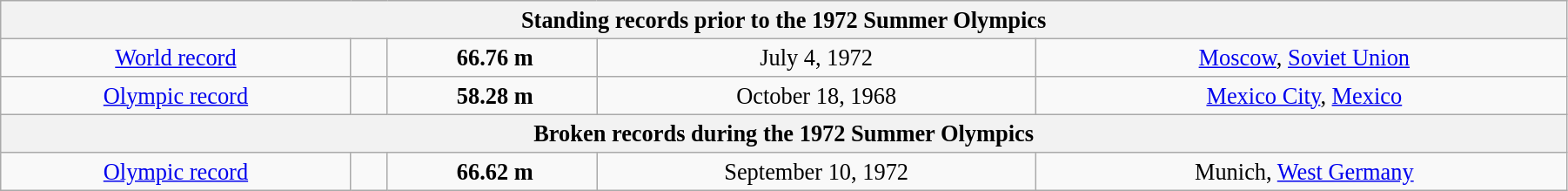<table class="wikitable" style=" text-align:center; font-size: 110%;" width="95%">
<tr>
<th colspan=5">Standing records prior to the 1972 Summer Olympics</th>
</tr>
<tr>
<td><a href='#'>World record</a></td>
<td> </td>
<td> <strong>66.76 m</strong></td>
<td>July 4, 1972</td>
<td> <a href='#'>Moscow</a>, <a href='#'>Soviet Union</a></td>
</tr>
<tr>
<td><a href='#'>Olympic record</a></td>
<td> </td>
<td> <strong>58.28 m</strong></td>
<td>October 18, 1968</td>
<td> <a href='#'>Mexico City</a>, <a href='#'>Mexico</a></td>
</tr>
<tr>
<th colspan=5">Broken records during the 1972 Summer Olympics</th>
</tr>
<tr>
<td><a href='#'>Olympic record</a></td>
<td> </td>
<td> <strong>66.62 m</strong></td>
<td>September 10, 1972</td>
<td> Munich, <a href='#'>West Germany</a></td>
</tr>
</table>
